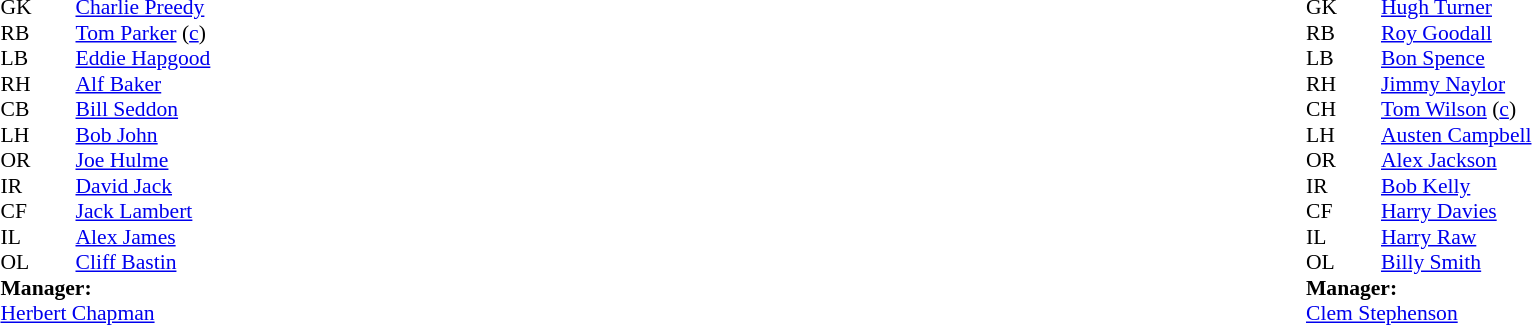<table width="100%">
<tr>
<td valign="top" width="50%"><br><table style="font-size: 90%" cellspacing="0" cellpadding="0">
<tr>
<td colspan="4"></td>
</tr>
<tr>
<th width="25"></th>
<th width="25"></th>
</tr>
<tr>
<td>GK</td>
<td><strong> </strong></td>
<td> <a href='#'>Charlie Preedy</a></td>
</tr>
<tr>
<td>RB</td>
<td><strong> </strong></td>
<td> <a href='#'>Tom Parker</a> (<a href='#'>c</a>)</td>
</tr>
<tr>
<td>LB</td>
<td><strong> </strong></td>
<td> <a href='#'>Eddie Hapgood</a></td>
</tr>
<tr>
<td>RH</td>
<td><strong> </strong></td>
<td> <a href='#'>Alf Baker</a></td>
</tr>
<tr>
<td>CB</td>
<td><strong> </strong></td>
<td> <a href='#'>Bill Seddon</a></td>
</tr>
<tr>
<td>LH</td>
<td><strong> </strong></td>
<td> <a href='#'>Bob John</a></td>
</tr>
<tr>
<td>OR</td>
<td><strong> </strong></td>
<td> <a href='#'>Joe Hulme</a></td>
</tr>
<tr>
<td>IR</td>
<td><strong> </strong></td>
<td> <a href='#'>David Jack</a></td>
</tr>
<tr>
<td>CF</td>
<td><strong> </strong></td>
<td> <a href='#'>Jack Lambert</a></td>
</tr>
<tr>
<td>IL</td>
<td><strong> </strong></td>
<td> <a href='#'>Alex James</a></td>
</tr>
<tr>
<td>OL</td>
<td><strong> </strong></td>
<td> <a href='#'>Cliff Bastin</a></td>
</tr>
<tr>
<td colspan=4><strong>Manager:</strong></td>
</tr>
<tr>
<td colspan="4"> <a href='#'>Herbert Chapman</a></td>
</tr>
</table>
</td>
<td valign="top"></td>
<td valign="top" width="50%"><br><table style="font-size: 90%" cellspacing="0" cellpadding="0" align=center>
<tr>
<td colspan="4"></td>
</tr>
<tr>
<th width="25"></th>
<th width="25"></th>
</tr>
<tr>
<td>GK</td>
<td><strong> </strong></td>
<td> <a href='#'>Hugh Turner</a></td>
</tr>
<tr>
<td>RB</td>
<td><strong> </strong></td>
<td> <a href='#'>Roy Goodall</a></td>
</tr>
<tr>
<td>LB</td>
<td><strong> </strong></td>
<td> <a href='#'>Bon Spence</a></td>
</tr>
<tr>
<td>RH</td>
<td><strong> </strong></td>
<td> <a href='#'>Jimmy Naylor</a></td>
</tr>
<tr>
<td>CH</td>
<td><strong> </strong></td>
<td> <a href='#'>Tom Wilson</a> (<a href='#'>c</a>)</td>
</tr>
<tr>
<td>LH</td>
<td><strong> </strong></td>
<td> <a href='#'>Austen Campbell</a></td>
</tr>
<tr>
<td>OR</td>
<td><strong> </strong></td>
<td> <a href='#'>Alex Jackson</a></td>
</tr>
<tr>
<td>IR</td>
<td><strong> </strong></td>
<td> <a href='#'>Bob Kelly</a></td>
</tr>
<tr>
<td>CF</td>
<td><strong> </strong></td>
<td> <a href='#'>Harry Davies</a></td>
</tr>
<tr>
<td>IL</td>
<td><strong> </strong></td>
<td> <a href='#'>Harry Raw</a></td>
</tr>
<tr>
<td>OL</td>
<td><strong> </strong></td>
<td> <a href='#'>Billy Smith</a></td>
</tr>
<tr>
<td colspan=4><strong>Manager:</strong></td>
</tr>
<tr>
<td colspan="4"> <a href='#'>Clem Stephenson</a></td>
</tr>
</table>
</td>
</tr>
</table>
